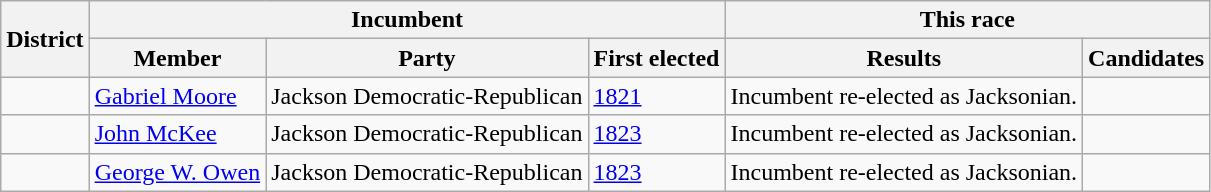<table class=wikitable>
<tr>
<th rowspan=2>District</th>
<th colspan=3>Incumbent</th>
<th colspan=2>This race</th>
</tr>
<tr>
<th>Member</th>
<th>Party</th>
<th>First elected</th>
<th>Results</th>
<th>Candidates</th>
</tr>
<tr>
<td><br></td>
<td><a href='#'>Gabriel Moore</a></td>
<td>Jackson Democratic-Republican</td>
<td><a href='#'>1821</a></td>
<td>Incumbent re-elected as Jacksonian.</td>
<td nowrap></td>
</tr>
<tr>
<td><br></td>
<td><a href='#'>John McKee</a></td>
<td>Jackson Democratic-Republican</td>
<td><a href='#'>1823</a></td>
<td>Incumbent re-elected as Jacksonian.</td>
<td nowrap></td>
</tr>
<tr>
<td><br></td>
<td><a href='#'>George W. Owen</a></td>
<td>Jackson Democratic-Republican</td>
<td><a href='#'>1823</a></td>
<td>Incumbent re-elected as Jacksonian.</td>
<td nowrap></td>
</tr>
</table>
